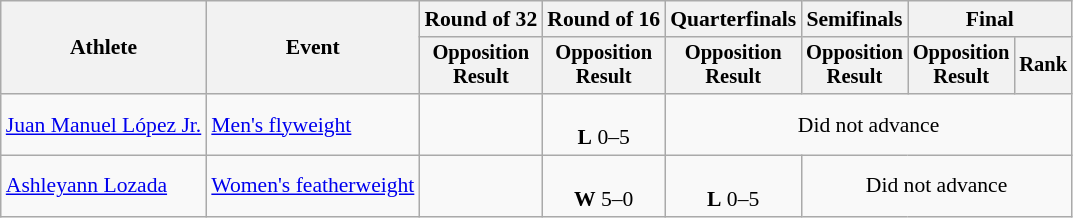<table class=wikitable style=font-size:90%;text-align:center>
<tr>
<th rowspan=2>Athlete</th>
<th rowspan=2>Event</th>
<th>Round of 32</th>
<th>Round of 16</th>
<th>Quarterfinals</th>
<th>Semifinals</th>
<th colspan=2>Final</th>
</tr>
<tr style=font-size:95%>
<th>Opposition<br>Result</th>
<th>Opposition<br>Result</th>
<th>Opposition<br>Result</th>
<th>Opposition<br>Result</th>
<th>Opposition<br>Result</th>
<th>Rank</th>
</tr>
<tr>
<td align=left><a href='#'>Juan Manuel López Jr.</a></td>
<td align=left><a href='#'>Men's flyweight</a></td>
<td></td>
<td><br><strong>L</strong> 0–5</td>
<td colspan=4>Did not advance</td>
</tr>
<tr>
<td align=left><a href='#'>Ashleyann Lozada</a></td>
<td align=left><a href='#'>Women's featherweight</a></td>
<td></td>
<td><br><strong>W</strong> 5–0</td>
<td> <br><strong>L</strong> 0–5</td>
<td colspan=3>Did not advance</td>
</tr>
</table>
